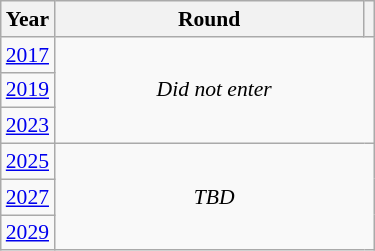<table class="wikitable" style="text-align: center; font-size:90%">
<tr>
<th>Year</th>
<th style="width:200px">Round</th>
<th></th>
</tr>
<tr>
<td><a href='#'>2017</a></td>
<td colspan="2" rowspan="3"><em>Did not enter</em></td>
</tr>
<tr>
<td><a href='#'>2019</a></td>
</tr>
<tr>
<td><a href='#'>2023</a></td>
</tr>
<tr>
<td><a href='#'>2025</a></td>
<td colspan="2" rowspan="3"><em>TBD</em></td>
</tr>
<tr>
<td><a href='#'>2027</a></td>
</tr>
<tr>
<td><a href='#'>2029</a></td>
</tr>
</table>
